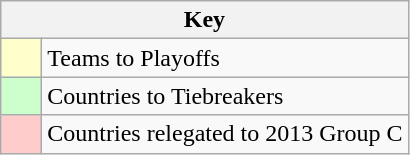<table class="wikitable" style="text-align: center;">
<tr>
<th colspan=2>Key</th>
</tr>
<tr>
<td style="background:#ffffcc; width:20px;"></td>
<td align=left>Teams to Playoffs</td>
</tr>
<tr>
<td style="background:#ccffcc; width:20px;"></td>
<td align=left>Countries to Tiebreakers</td>
</tr>
<tr>
<td style="background:#ffcccc; width:20px;"></td>
<td align=left>Countries relegated to 2013 Group C</td>
</tr>
</table>
